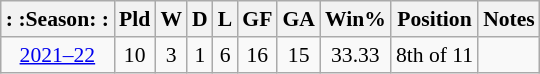<table class="wikitable" style="text-align:center; font-size:90%">
<tr>
<th>: :Season: :</th>
<th>Pld</th>
<th>W</th>
<th>D</th>
<th>L</th>
<th>GF</th>
<th>GA</th>
<th>Win%</th>
<th>Position</th>
<th>Notes</th>
</tr>
<tr>
<td><a href='#'>2021–22</a></td>
<td>10</td>
<td>3</td>
<td>1</td>
<td>6</td>
<td>16</td>
<td>15</td>
<td>33.33</td>
<td>8th of 11</td>
<td></td>
</tr>
</table>
